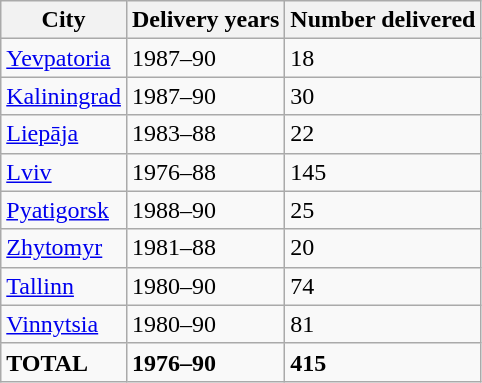<table class="wikitable">
<tr>
<th>City</th>
<th>Delivery years</th>
<th>Number delivered</th>
</tr>
<tr>
<td><a href='#'>Yevpatoria</a></td>
<td>1987–90</td>
<td>18</td>
</tr>
<tr>
<td><a href='#'>Kaliningrad</a></td>
<td>1987–90</td>
<td>30</td>
</tr>
<tr>
<td><a href='#'>Liepāja</a></td>
<td>1983–88</td>
<td>22</td>
</tr>
<tr>
<td><a href='#'>Lviv</a></td>
<td>1976–88</td>
<td>145</td>
</tr>
<tr>
<td><a href='#'>Pyatigorsk</a></td>
<td>1988–90</td>
<td>25</td>
</tr>
<tr>
<td><a href='#'>Zhytomyr</a></td>
<td>1981–88</td>
<td>20</td>
</tr>
<tr>
<td><a href='#'>Tallinn</a></td>
<td>1980–90</td>
<td>74</td>
</tr>
<tr>
<td><a href='#'>Vinnytsia</a></td>
<td>1980–90</td>
<td>81</td>
</tr>
<tr>
<td><strong>TOTAL</strong></td>
<td><strong>1976–90</strong></td>
<td><strong>415</strong></td>
</tr>
</table>
